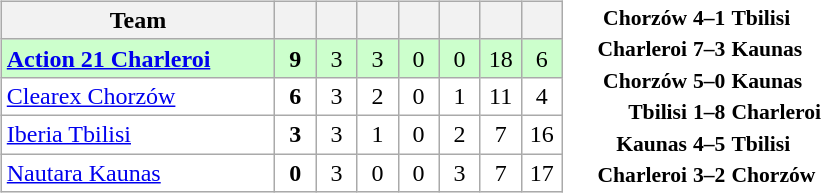<table>
<tr>
<td><br><table class="wikitable" style="text-align: center;">
<tr>
<th width="175">Team</th>
<th width="20"></th>
<th width="20"></th>
<th width="20"></th>
<th width="20"></th>
<th width="20"></th>
<th width="20"></th>
<th width="20"></th>
</tr>
<tr bgcolor="#ccffcc">
<td align="left"> <strong><a href='#'>Action 21 Charleroi</a></strong></td>
<td><strong>9</strong></td>
<td>3</td>
<td>3</td>
<td>0</td>
<td>0</td>
<td>18</td>
<td>6</td>
</tr>
<tr bgcolor=ffffff>
<td align="left"> <a href='#'>Clearex Chorzów</a></td>
<td><strong>6</strong></td>
<td>3</td>
<td>2</td>
<td>0</td>
<td>1</td>
<td>11</td>
<td>4</td>
</tr>
<tr bgcolor=ffffff>
<td align="left"> <a href='#'>Iberia Tbilisi</a></td>
<td><strong>3</strong></td>
<td>3</td>
<td>1</td>
<td>0</td>
<td>2</td>
<td>7</td>
<td>16</td>
</tr>
<tr bgcolor=ffffff>
<td align="left"> <a href='#'>Nautara Kaunas</a></td>
<td><strong>0</strong></td>
<td>3</td>
<td>0</td>
<td>0</td>
<td>3</td>
<td>7</td>
<td>17</td>
</tr>
</table>
</td>
<td><br><table style="font-size:90%; margin: 0 auto;">
<tr>
<td align="right"><strong>Chorzów</strong></td>
<td align="center"><strong>4–1</strong></td>
<td><strong>Tbilisi</strong></td>
</tr>
<tr>
<td align="right"><strong>Charleroi</strong></td>
<td align="center"><strong>7–3</strong></td>
<td><strong>Kaunas</strong></td>
</tr>
<tr>
<td align="right"><strong>Chorzów</strong></td>
<td align="center"><strong>5–0</strong></td>
<td><strong>Kaunas</strong></td>
</tr>
<tr>
<td align="right"><strong>Tbilisi</strong></td>
<td align="center"><strong>1–8</strong></td>
<td><strong>Charleroi</strong></td>
</tr>
<tr>
<td align="right"><strong>Kaunas</strong></td>
<td align="center"><strong>4–5</strong></td>
<td><strong>Tbilisi</strong></td>
</tr>
<tr>
<td align="right"><strong>Charleroi</strong></td>
<td align="center"><strong>3–2</strong></td>
<td><strong>Chorzów</strong></td>
</tr>
</table>
</td>
</tr>
</table>
